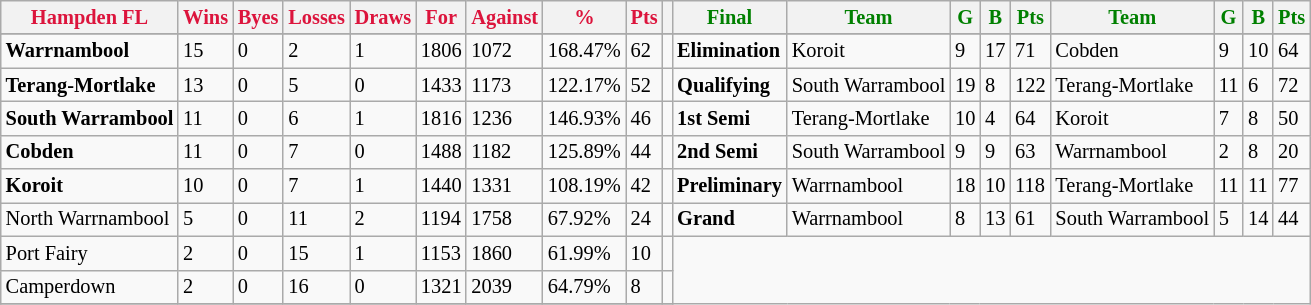<table style="font-size: 85%; text-align: left;" class="wikitable">
<tr>
<th style="color:crimson">Hampden FL</th>
<th style="color:crimson">Wins</th>
<th style="color:crimson">Byes</th>
<th style="color:crimson">Losses</th>
<th style="color:crimson">Draws</th>
<th style="color:crimson">For</th>
<th style="color:crimson">Against</th>
<th style="color:crimson">%</th>
<th style="color:crimson">Pts</th>
<th></th>
<th style="color:green">Final</th>
<th style="color:green">Team</th>
<th style="color:green">G</th>
<th style="color:green">B</th>
<th style="color:green">Pts</th>
<th style="color:green">Team</th>
<th style="color:green">G</th>
<th style="color:green">B</th>
<th style="color:green">Pts</th>
</tr>
<tr>
</tr>
<tr>
</tr>
<tr>
<td><strong>	Warrnambool	</strong></td>
<td>15</td>
<td>0</td>
<td>2</td>
<td>1</td>
<td>1806</td>
<td>1072</td>
<td>168.47%</td>
<td>62</td>
<td></td>
<td><strong>Elimination</strong></td>
<td>Koroit</td>
<td>9</td>
<td>17</td>
<td>71</td>
<td>Cobden</td>
<td>9</td>
<td>10</td>
<td>64</td>
</tr>
<tr>
<td><strong>	Terang-Mortlake	</strong></td>
<td>13</td>
<td>0</td>
<td>5</td>
<td>0</td>
<td>1433</td>
<td>1173</td>
<td>122.17%</td>
<td>52</td>
<td></td>
<td><strong>Qualifying</strong></td>
<td>South Warrambool</td>
<td>19</td>
<td>8</td>
<td>122</td>
<td>Terang-Mortlake</td>
<td>11</td>
<td>6</td>
<td>72</td>
</tr>
<tr>
<td><strong>	South Warrambool	</strong></td>
<td>11</td>
<td>0</td>
<td>6</td>
<td>1</td>
<td>1816</td>
<td>1236</td>
<td>146.93%</td>
<td>46</td>
<td></td>
<td><strong>1st Semi</strong></td>
<td>Terang-Mortlake</td>
<td>10</td>
<td>4</td>
<td>64</td>
<td>Koroit</td>
<td>7</td>
<td>8</td>
<td>50</td>
</tr>
<tr>
<td><strong>	Cobden	</strong></td>
<td>11</td>
<td>0</td>
<td>7</td>
<td>0</td>
<td>1488</td>
<td>1182</td>
<td>125.89%</td>
<td>44</td>
<td></td>
<td><strong>2nd Semi</strong></td>
<td>South Warrambool</td>
<td>9</td>
<td>9</td>
<td>63</td>
<td>Warrnambool</td>
<td>2</td>
<td>8</td>
<td>20</td>
</tr>
<tr>
<td><strong>	Koroit	</strong></td>
<td>10</td>
<td>0</td>
<td>7</td>
<td>1</td>
<td>1440</td>
<td>1331</td>
<td>108.19%</td>
<td>42</td>
<td></td>
<td><strong>Preliminary</strong></td>
<td>Warrnambool</td>
<td>18</td>
<td>10</td>
<td>118</td>
<td>Terang-Mortlake</td>
<td>11</td>
<td>11</td>
<td>77</td>
</tr>
<tr>
<td>North Warrnambool</td>
<td>5</td>
<td>0</td>
<td>11</td>
<td>2</td>
<td>1194</td>
<td>1758</td>
<td>67.92%</td>
<td>24</td>
<td></td>
<td><strong>Grand</strong></td>
<td>Warrnambool</td>
<td>8</td>
<td>13</td>
<td>61</td>
<td>South Warrambool</td>
<td>5</td>
<td>14</td>
<td>44</td>
</tr>
<tr>
<td>Port Fairy</td>
<td>2</td>
<td>0</td>
<td>15</td>
<td>1</td>
<td>1153</td>
<td>1860</td>
<td>61.99%</td>
<td>10</td>
<td></td>
</tr>
<tr>
<td>Camperdown</td>
<td>2</td>
<td>0</td>
<td>16</td>
<td>0</td>
<td>1321</td>
<td>2039</td>
<td>64.79%</td>
<td>8</td>
<td></td>
</tr>
<tr>
</tr>
</table>
